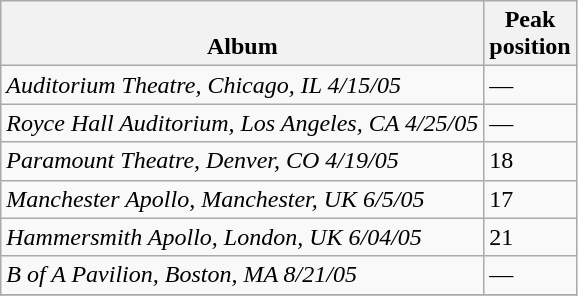<table class="wikitable">
<tr>
<th style="vertical-align:bottom">Album</th>
<th style="vertical-align:bottom; width:25px;">Peak<br>position</th>
</tr>
<tr>
<td><em>Auditorium Theatre, Chicago, IL 4/15/05</em></td>
<td>—</td>
</tr>
<tr>
<td><em>Royce Hall Auditorium, Los Angeles, CA 4/25/05</em></td>
<td>—</td>
</tr>
<tr>
<td><em>Paramount Theatre, Denver, CO 4/19/05</em></td>
<td>18</td>
</tr>
<tr>
<td><em>Manchester Apollo, Manchester, UK 6/5/05</em></td>
<td>17</td>
</tr>
<tr>
<td><em>Hammersmith Apollo, London, UK 6/04/05</em></td>
<td>21</td>
</tr>
<tr>
<td><em>B of A Pavilion, Boston, MA 8/21/05</em></td>
<td>—</td>
</tr>
<tr>
</tr>
</table>
